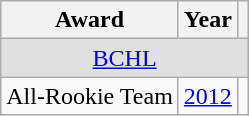<table class="wikitable">
<tr>
<th>Award</th>
<th>Year</th>
<th></th>
</tr>
<tr ALIGN="center" bgcolor="#e0e0e0">
<td colspan="3"><a href='#'>BCHL</a></td>
</tr>
<tr>
<td>All-Rookie Team</td>
<td><a href='#'>2012</a></td>
<td></td>
</tr>
</table>
